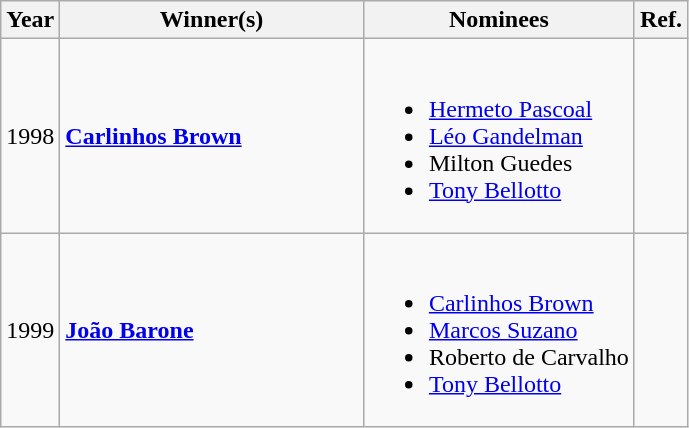<table class="wikitable sortable">
<tr>
<th style="width:5px;"><strong>Year</strong></th>
<th style="width:195px;"><strong>Winner(s)</strong></th>
<th class="unsortable"><strong>Nominees</strong></th>
<th class="unsortable">Ref.</th>
</tr>
<tr>
<td align="center">1998</td>
<td><strong><a href='#'>Carlinhos Brown</a></strong></td>
<td><br><ul><li><a href='#'>Hermeto Pascoal</a></li><li><a href='#'>Léo Gandelman</a></li><li>Milton Guedes</li><li><a href='#'>Tony Bellotto</a></li></ul></td>
<td></td>
</tr>
<tr>
<td align="center">1999</td>
<td><strong><a href='#'>João Barone</a></strong></td>
<td><br><ul><li><a href='#'>Carlinhos Brown</a></li><li><a href='#'>Marcos Suzano</a></li><li>Roberto de Carvalho</li><li><a href='#'>Tony Bellotto</a></li></ul></td>
<td></td>
</tr>
</table>
